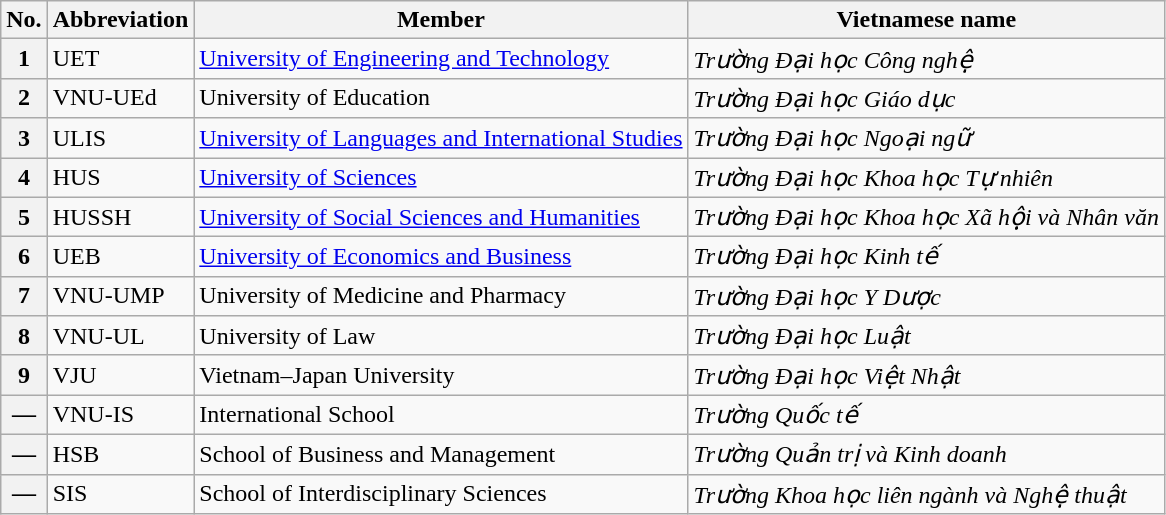<table class="wikitable sortable mw-collapsible">
<tr>
<th>No.</th>
<th>Abbreviation</th>
<th>Member</th>
<th>Vietnamese name</th>
</tr>
<tr>
<th><strong>1</strong></th>
<td>UET</td>
<td><a href='#'>University of Engineering and Technology</a></td>
<td><em>Trường Đại học Công nghệ</em></td>
</tr>
<tr>
<th>2</th>
<td>VNU-UEd</td>
<td>University of Education</td>
<td><em>Trường Đại học Giáo dục</em></td>
</tr>
<tr>
<th>3</th>
<td>ULIS</td>
<td><a href='#'>University of Languages and International Studies</a></td>
<td><em>Trường Đại học Ngoại ngữ</em></td>
</tr>
<tr>
<th>4</th>
<td>HUS</td>
<td><a href='#'>University of Sciences</a></td>
<td><em>Trường Đại học Khoa học Tự nhiên</em></td>
</tr>
<tr>
<th>5</th>
<td>HUSSH</td>
<td><a href='#'>University of Social Sciences and Humanities</a></td>
<td><em>Trường Đại học Khoa học Xã hội và Nhân văn</em></td>
</tr>
<tr>
<th>6</th>
<td>UEB</td>
<td><a href='#'>University of Economics and Business</a></td>
<td><em>Trường Đại học Kinh tế</em></td>
</tr>
<tr>
<th>7</th>
<td>VNU-UMP</td>
<td>University of Medicine and Pharmacy</td>
<td><em>Trường Đại học Y Dược</em></td>
</tr>
<tr>
<th>8</th>
<td>VNU-UL</td>
<td>University of Law</td>
<td><em>Trường Đại học Luật</em></td>
</tr>
<tr>
<th>9</th>
<td>VJU</td>
<td>Vietnam–Japan University</td>
<td><em>Trường Đại học Việt Nhật</em></td>
</tr>
<tr>
<th>—</th>
<td>VNU-IS</td>
<td>International School</td>
<td><em>Trường Quốc tế</em></td>
</tr>
<tr>
<th>—</th>
<td>HSB</td>
<td>School of Business and Management</td>
<td><em>Trường Quản trị và Kinh doanh</em></td>
</tr>
<tr>
<th>—</th>
<td>SIS</td>
<td>School of Interdisciplinary Sciences</td>
<td><em>Trường Khoa học liên ngành và Nghệ thuật</em></td>
</tr>
</table>
